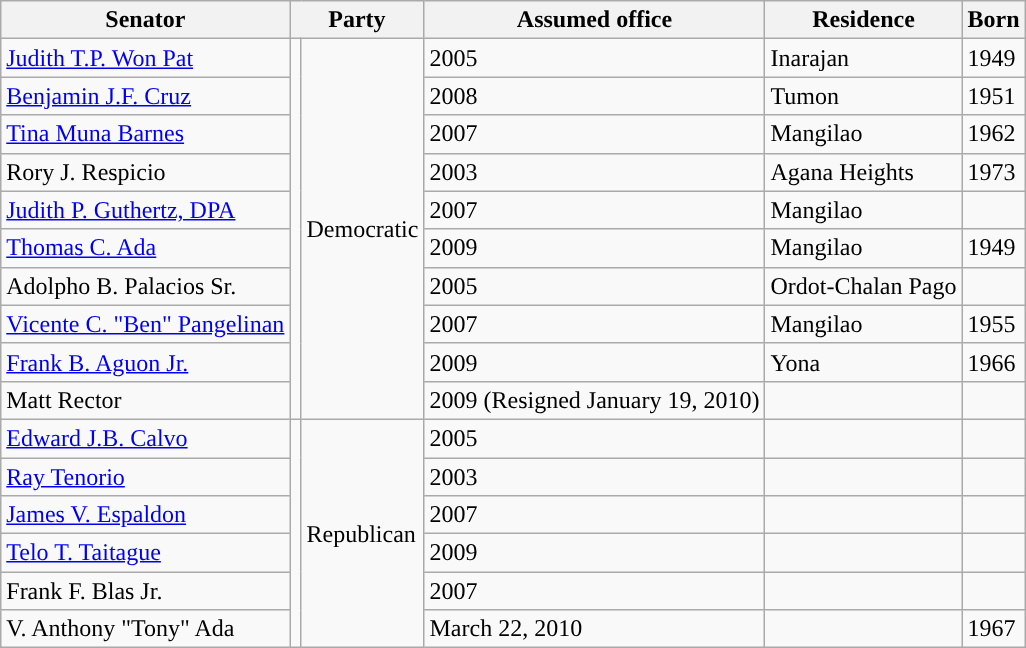<table class="wikitable sortable" id="votingmembers">
<tr style="vertical-align:bottom;">
<th>Senator</th>
<th colspan=2>Party</th>
<th>Assumed office</th>
<th>Residence</th>
<th>Born</th>
</tr>
<tr>
<td><a href='#'>Judith T.P. Won Pat</a></td>
<td rowspan="10" style="background-color:"></td>
<td rowspan="10">Democratic</td>
<td>2005</td>
<td>Inarajan</td>
<td>1949</td>
</tr>
<tr>
<td><a href='#'>Benjamin J.F. Cruz</a></td>
<td>2008</td>
<td>Tumon</td>
<td>1951</td>
</tr>
<tr>
<td><a href='#'>Tina Muna Barnes</a></td>
<td>2007</td>
<td>Mangilao</td>
<td>1962</td>
</tr>
<tr>
<td>Rory J. Respicio</td>
<td>2003</td>
<td>Agana Heights</td>
<td>1973</td>
</tr>
<tr>
<td><a href='#'>Judith P. Guthertz, DPA</a></td>
<td>2007</td>
<td>Mangilao</td>
<td></td>
</tr>
<tr>
<td><a href='#'>Thomas C. Ada</a></td>
<td>2009</td>
<td>Mangilao</td>
<td>1949</td>
</tr>
<tr>
<td>Adolpho B. Palacios Sr.</td>
<td>2005</td>
<td>Ordot-Chalan Pago</td>
<td></td>
</tr>
<tr>
<td><a href='#'>Vicente C. "Ben" Pangelinan</a></td>
<td>2007</td>
<td>Mangilao</td>
<td>1955</td>
</tr>
<tr>
<td><a href='#'>Frank B. Aguon Jr.</a></td>
<td>2009</td>
<td>Yona</td>
<td>1966</td>
</tr>
<tr>
<td>Matt Rector</td>
<td>2009 (Resigned January 19, 2010)</td>
<td></td>
<td></td>
</tr>
<tr>
<td><a href='#'>Edward J.B. Calvo</a></td>
<td rowspan="6" style="background-color:"></td>
<td rowspan="6">Republican</td>
<td>2005</td>
<td></td>
<td></td>
</tr>
<tr>
<td><a href='#'>Ray Tenorio</a></td>
<td>2003</td>
<td></td>
<td></td>
</tr>
<tr>
<td><a href='#'>James V. Espaldon</a></td>
<td>2007</td>
<td></td>
<td></td>
</tr>
<tr>
<td><a href='#'>Telo T. Taitague</a></td>
<td>2009</td>
<td></td>
<td></td>
</tr>
<tr>
<td>Frank F. Blas Jr.</td>
<td>2007</td>
<td></td>
<td></td>
</tr>
<tr>
<td>V. Anthony "Tony" Ada</td>
<td>March 22, 2010</td>
<td></td>
<td>1967</td>
</tr>
</table>
